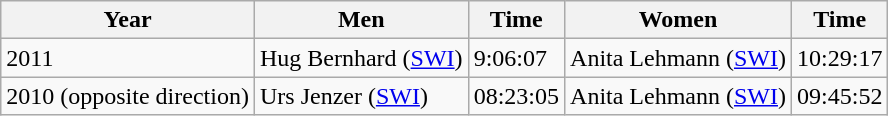<table class="wikitable sortable">
<tr>
<th>Year</th>
<th>Men</th>
<th>Time</th>
<th>Women</th>
<th>Time</th>
</tr>
<tr>
<td>2011</td>
<td>Hug Bernhard (<a href='#'>SWI</a>)</td>
<td>9:06:07</td>
<td>Anita Lehmann (<a href='#'>SWI</a>)</td>
<td>10:29:17</td>
</tr>
<tr>
<td>2010 (opposite direction)</td>
<td>Urs Jenzer (<a href='#'>SWI</a>)</td>
<td>08:23:05</td>
<td>Anita Lehmann (<a href='#'>SWI</a>)</td>
<td>09:45:52</td>
</tr>
</table>
